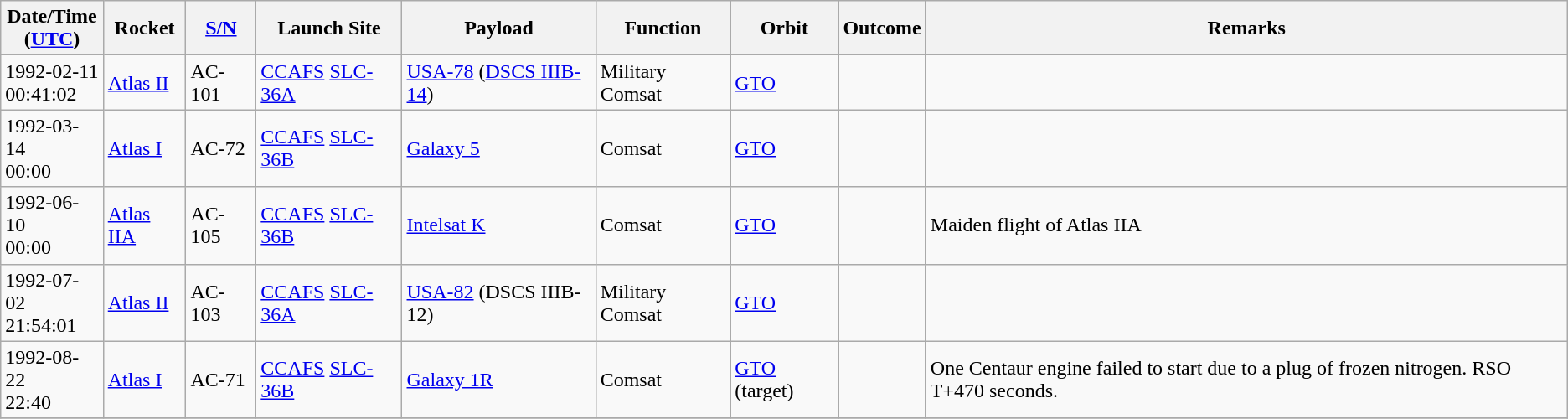<table class="wikitable" style="margin: 1em 1em 1em 0";>
<tr>
<th>Date/Time<br>(<a href='#'>UTC</a>)</th>
<th>Rocket</th>
<th><a href='#'>S/N</a></th>
<th>Launch Site</th>
<th>Payload</th>
<th>Function</th>
<th>Orbit</th>
<th>Outcome</th>
<th>Remarks</th>
</tr>
<tr>
<td>1992-02-11<br>00:41:02</td>
<td><a href='#'>Atlas II</a></td>
<td>AC-101</td>
<td><a href='#'>CCAFS</a> <a href='#'>SLC-36A</a></td>
<td><a href='#'>USA-78</a> (<a href='#'>DSCS IIIB-14</a>)</td>
<td>Military Comsat</td>
<td><a href='#'>GTO</a></td>
<td></td>
<td></td>
</tr>
<tr>
<td>1992-03-14<br>00:00</td>
<td><a href='#'>Atlas I</a></td>
<td>AC-72</td>
<td><a href='#'>CCAFS</a> <a href='#'>SLC-36B</a></td>
<td><a href='#'>Galaxy 5</a></td>
<td>Comsat</td>
<td><a href='#'>GTO</a></td>
<td></td>
<td></td>
</tr>
<tr>
<td>1992-06-10<br>00:00</td>
<td><a href='#'>Atlas IIA</a></td>
<td>AC-105</td>
<td><a href='#'>CCAFS</a> <a href='#'>SLC-36B</a></td>
<td><a href='#'>Intelsat K</a></td>
<td>Comsat</td>
<td><a href='#'>GTO</a></td>
<td></td>
<td>Maiden flight of Atlas IIA</td>
</tr>
<tr>
<td>1992-07-02<br>21:54:01</td>
<td><a href='#'>Atlas II</a></td>
<td>AC-103</td>
<td><a href='#'>CCAFS</a> <a href='#'>SLC-36A</a></td>
<td><a href='#'>USA-82</a> (DSCS IIIB-12)</td>
<td>Military Comsat</td>
<td><a href='#'>GTO</a></td>
<td></td>
<td></td>
</tr>
<tr>
<td>1992-08-22<br>22:40</td>
<td><a href='#'>Atlas I</a></td>
<td>AC-71</td>
<td><a href='#'>CCAFS</a> <a href='#'>SLC-36B</a></td>
<td><a href='#'>Galaxy 1R</a></td>
<td>Comsat</td>
<td><a href='#'>GTO</a> (target)</td>
<td></td>
<td>One Centaur engine failed to start due to a plug of frozen nitrogen. RSO T+470 seconds.</td>
</tr>
<tr>
</tr>
</table>
